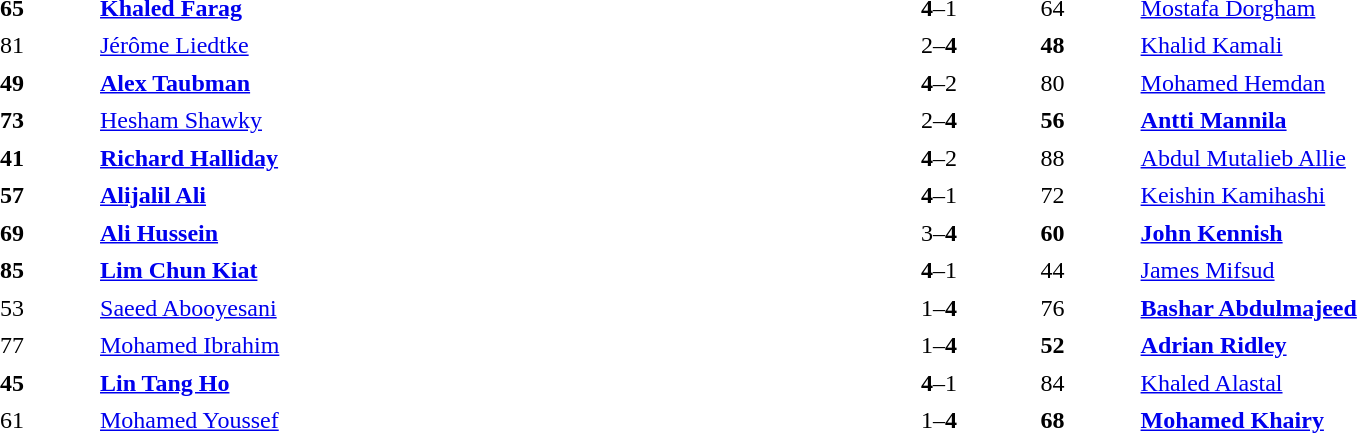<table width="100%" cellspacing="5">
<tr>
<th width=5%></th>
<th width=40%></th>
<th width=10%></th>
<th width=5%></th>
<th width=40%></th>
</tr>
<tr>
<td><strong>65</strong></td>
<td> <strong><a href='#'>Khaled Farag</a></strong></td>
<td align="center"><strong>4</strong>–1</td>
<td>64</td>
<td> <a href='#'>Mostafa Dorgham</a></td>
</tr>
<tr>
<td>81</td>
<td> <a href='#'>Jérôme Liedtke</a></td>
<td align="center">2–<strong>4</strong></td>
<td><strong>48</strong></td>
<td> <a href='#'>Khalid Kamali</a></td>
</tr>
<tr>
<td><strong>49</strong></td>
<td> <strong><a href='#'>Alex Taubman</a></strong></td>
<td align="center"><strong>4</strong>–2</td>
<td>80</td>
<td> <a href='#'>Mohamed Hemdan</a></td>
</tr>
<tr>
<td><strong>73</strong></td>
<td> <a href='#'>Hesham Shawky</a></td>
<td align="center">2–<strong>4</strong></td>
<td><strong>56</strong></td>
<td> <strong><a href='#'>Antti Mannila</a></strong></td>
</tr>
<tr>
<td><strong>41</strong></td>
<td> <strong><a href='#'>Richard Halliday</a></strong></td>
<td align="center"><strong>4</strong>–2</td>
<td>88</td>
<td> <a href='#'>Abdul Mutalieb Allie</a></td>
</tr>
<tr>
<td><strong>57</strong></td>
<td> <strong><a href='#'>Alijalil Ali</a></strong></td>
<td align="center"><strong>4</strong>–1</td>
<td>72</td>
<td> <a href='#'>Keishin Kamihashi</a></td>
</tr>
<tr>
<td><strong>69</strong></td>
<td> <strong><a href='#'>Ali Hussein</a></strong></td>
<td align="center">3–<strong>4</strong></td>
<td><strong>60</strong></td>
<td> <strong><a href='#'>John Kennish</a></strong></td>
</tr>
<tr>
<td><strong>85</strong></td>
<td> <strong><a href='#'>Lim Chun Kiat</a></strong></td>
<td align="center"><strong>4</strong>–1</td>
<td>44</td>
<td> <a href='#'>James Mifsud</a></td>
</tr>
<tr>
<td>53</td>
<td> <a href='#'>Saeed Abooyesani</a></td>
<td align="center">1–<strong>4</strong></td>
<td>76</td>
<td> <strong><a href='#'>Bashar Abdulmajeed</a></strong></td>
</tr>
<tr>
<td>77</td>
<td> <a href='#'>Mohamed Ibrahim</a></td>
<td align="center">1–<strong>4</strong></td>
<td><strong>52</strong></td>
<td> <strong><a href='#'>Adrian Ridley</a></strong></td>
</tr>
<tr>
<td><strong>45</strong></td>
<td> <strong><a href='#'>Lin Tang Ho</a></strong></td>
<td align="center"><strong>4</strong>–1</td>
<td>84</td>
<td> <a href='#'>Khaled Alastal</a></td>
</tr>
<tr>
<td>61</td>
<td> <a href='#'>Mohamed Youssef</a></td>
<td align="center">1–<strong>4</strong></td>
<td><strong>68</strong></td>
<td> <strong><a href='#'>Mohamed Khairy</a></strong></td>
</tr>
</table>
